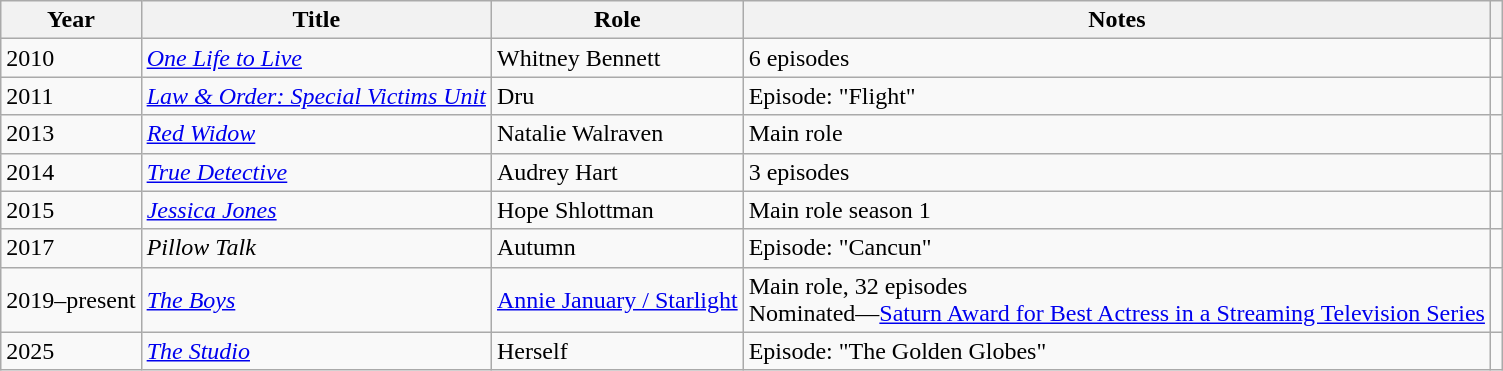<table class="wikitable sortable">
<tr>
<th>Year</th>
<th>Title</th>
<th>Role</th>
<th class="unsortable">Notes</th>
<th class="unsortable"></th>
</tr>
<tr>
<td>2010</td>
<td><em><a href='#'>One Life to Live</a></em></td>
<td>Whitney Bennett</td>
<td>6 episodes</td>
<td></td>
</tr>
<tr>
<td>2011</td>
<td><em><a href='#'>Law & Order: Special Victims Unit</a></em></td>
<td>Dru</td>
<td>Episode: "Flight"</td>
<td></td>
</tr>
<tr>
<td>2013</td>
<td><em><a href='#'>Red Widow</a></em></td>
<td>Natalie Walraven</td>
<td>Main role</td>
<td></td>
</tr>
<tr>
<td>2014</td>
<td><em><a href='#'>True Detective</a></em></td>
<td>Audrey Hart</td>
<td>3 episodes</td>
<td></td>
</tr>
<tr>
<td>2015</td>
<td><em><a href='#'>Jessica Jones</a></em></td>
<td>Hope Shlottman</td>
<td>Main role season 1</td>
<td></td>
</tr>
<tr>
<td>2017</td>
<td><em>Pillow Talk</em></td>
<td>Autumn</td>
<td>Episode: "Cancun"</td>
<td></td>
</tr>
<tr>
<td>2019–present</td>
<td><em><a href='#'>The Boys</a></em></td>
<td><a href='#'>Annie January / Starlight</a></td>
<td>Main role, 32 episodes<br>Nominated—<a href='#'>Saturn Award for Best Actress in a Streaming Television Series</a></td>
<td></td>
</tr>
<tr>
<td>2025</td>
<td><em><a href='#'>The Studio</a></em></td>
<td>Herself</td>
<td>Episode: "The Golden Globes"</td>
<td></td>
</tr>
</table>
